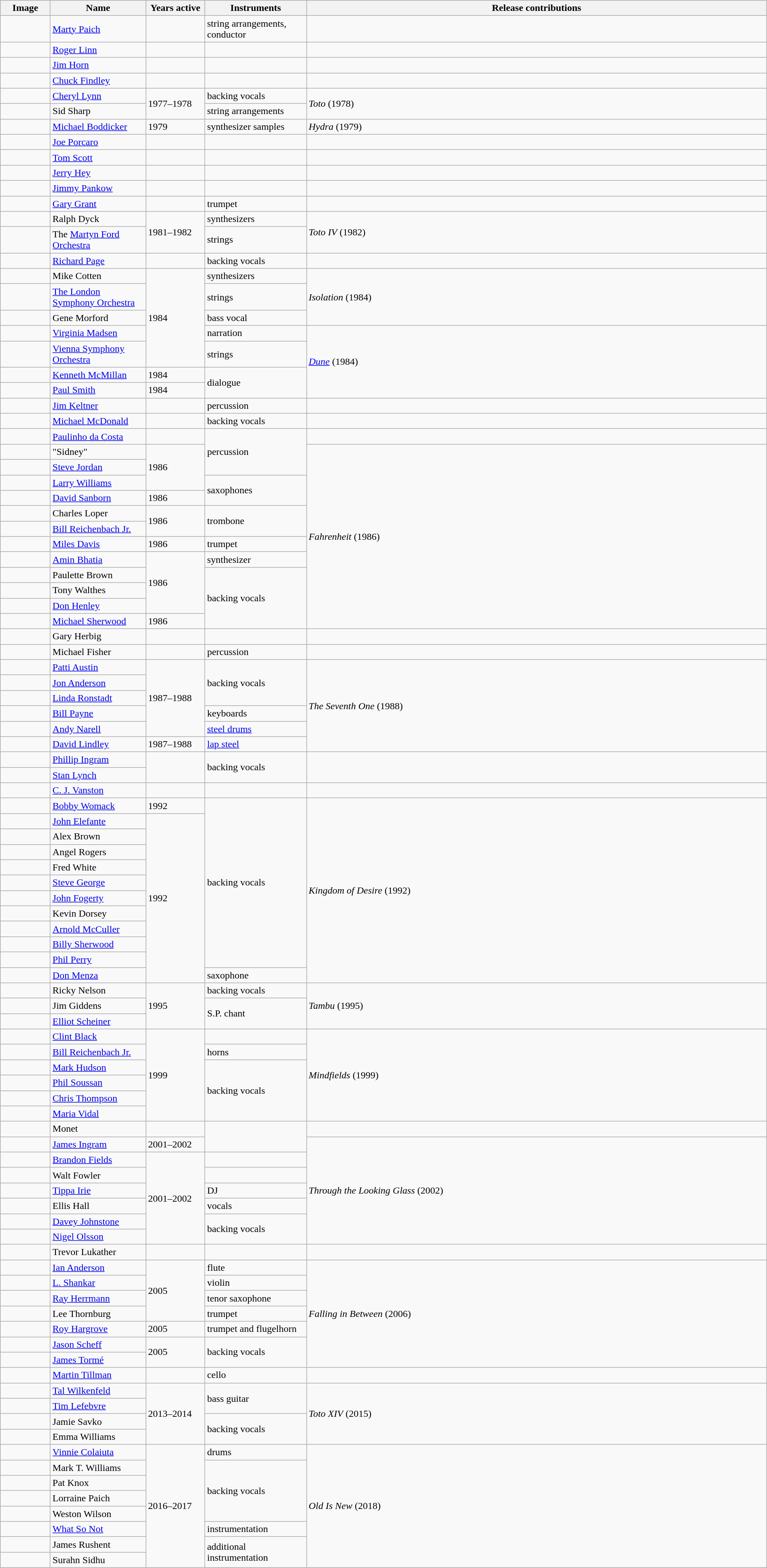<table class="wikitable" border="1" width="100%">
<tr>
<th width="75">Image</th>
<th width="150">Name</th>
<th width="90">Years active</th>
<th width="160">Instruments</th>
<th>Release contributions</th>
</tr>
<tr>
<td></td>
<td><a href='#'>Marty Paich</a></td>
<td></td>
<td>string arrangements, conductor</td>
<td></td>
</tr>
<tr>
<td></td>
<td><a href='#'>Roger Linn</a></td>
<td></td>
<td></td>
<td></td>
</tr>
<tr>
<td></td>
<td><a href='#'>Jim Horn</a></td>
<td></td>
<td></td>
<td></td>
</tr>
<tr>
<td></td>
<td><a href='#'>Chuck Findley</a></td>
<td></td>
<td></td>
<td></td>
</tr>
<tr>
<td></td>
<td><a href='#'>Cheryl Lynn</a></td>
<td rowspan="2">1977–1978</td>
<td>backing vocals</td>
<td rowspan="2"><em>Toto</em> (1978)</td>
</tr>
<tr>
<td></td>
<td>Sid Sharp</td>
<td>string arrangements</td>
</tr>
<tr>
<td></td>
<td><a href='#'>Michael Boddicker</a></td>
<td>1979</td>
<td>synthesizer samples</td>
<td><em>Hydra</em> (1979)</td>
</tr>
<tr>
<td></td>
<td><a href='#'>Joe Porcaro</a></td>
<td></td>
<td></td>
<td></td>
</tr>
<tr>
<td></td>
<td><a href='#'>Tom Scott</a></td>
<td></td>
<td></td>
<td></td>
</tr>
<tr>
<td></td>
<td><a href='#'>Jerry Hey</a></td>
<td></td>
<td></td>
<td></td>
</tr>
<tr>
<td></td>
<td><a href='#'>Jimmy Pankow</a></td>
<td></td>
<td></td>
<td></td>
</tr>
<tr>
<td></td>
<td><a href='#'>Gary Grant</a></td>
<td></td>
<td>trumpet</td>
<td></td>
</tr>
<tr>
<td></td>
<td>Ralph Dyck</td>
<td rowspan="2">1981–1982</td>
<td>synthesizers</td>
<td rowspan="2"><em>Toto IV</em> (1982)</td>
</tr>
<tr>
<td></td>
<td>The <a href='#'>Martyn Ford Orchestra</a></td>
<td>strings</td>
</tr>
<tr>
<td></td>
<td><a href='#'>Richard Page</a></td>
<td></td>
<td>backing vocals</td>
<td></td>
</tr>
<tr>
<td></td>
<td>Mike Cotten</td>
<td rowspan="5">1984</td>
<td>synthesizers</td>
<td rowspan="3"><em>Isolation</em> (1984)</td>
</tr>
<tr>
<td></td>
<td><a href='#'>The London Symphony Orchestra</a></td>
<td>strings</td>
</tr>
<tr>
<td></td>
<td>Gene Morford</td>
<td>bass vocal</td>
</tr>
<tr>
<td></td>
<td><a href='#'>Virginia Madsen</a></td>
<td>narration</td>
<td rowspan="4"><em><a href='#'>Dune</a></em> (1984)</td>
</tr>
<tr>
<td></td>
<td><a href='#'>Vienna Symphony Orchestra</a></td>
<td>strings</td>
</tr>
<tr>
<td></td>
<td><a href='#'>Kenneth McMillan</a></td>
<td>1984 </td>
<td rowspan="2">dialogue</td>
</tr>
<tr>
<td></td>
<td><a href='#'>Paul Smith</a></td>
<td>1984 </td>
</tr>
<tr>
<td></td>
<td><a href='#'>Jim Keltner</a></td>
<td></td>
<td>percussion</td>
<td></td>
</tr>
<tr>
<td></td>
<td><a href='#'>Michael McDonald</a></td>
<td></td>
<td>backing vocals</td>
<td></td>
</tr>
<tr>
<td></td>
<td><a href='#'>Paulinho da Costa</a></td>
<td></td>
<td rowspan="3">percussion</td>
<td></td>
</tr>
<tr>
<td></td>
<td>"Sidney"</td>
<td rowspan="3">1986</td>
<td rowspan="12"><em>Fahrenheit</em> (1986)</td>
</tr>
<tr>
<td></td>
<td><a href='#'>Steve Jordan</a></td>
</tr>
<tr>
<td></td>
<td><a href='#'>Larry Williams</a></td>
<td rowspan="2">saxophones</td>
</tr>
<tr>
<td></td>
<td><a href='#'>David Sanborn</a></td>
<td>1986 </td>
</tr>
<tr>
<td></td>
<td>Charles Loper</td>
<td rowspan="2">1986</td>
<td rowspan="2">trombone</td>
</tr>
<tr>
<td></td>
<td><a href='#'>Bill Reichenbach Jr.</a></td>
</tr>
<tr>
<td></td>
<td><a href='#'>Miles Davis</a></td>
<td>1986 </td>
<td>trumpet</td>
</tr>
<tr>
<td></td>
<td><a href='#'>Amin Bhatia</a></td>
<td rowspan="4">1986</td>
<td>synthesizer</td>
</tr>
<tr>
<td></td>
<td>Paulette Brown</td>
<td rowspan="4">backing vocals</td>
</tr>
<tr>
<td></td>
<td>Tony Walthes</td>
</tr>
<tr>
<td></td>
<td><a href='#'>Don Henley</a></td>
</tr>
<tr>
<td></td>
<td><a href='#'>Michael Sherwood</a></td>
<td>1986 </td>
</tr>
<tr>
<td></td>
<td>Gary Herbig</td>
<td></td>
<td></td>
<td></td>
</tr>
<tr>
<td></td>
<td>Michael Fisher</td>
<td></td>
<td>percussion</td>
<td></td>
</tr>
<tr>
<td></td>
<td><a href='#'>Patti Austin</a></td>
<td rowspan="5">1987–1988</td>
<td rowspan="3">backing vocals</td>
<td rowspan="6"><em>The Seventh One</em> (1988)</td>
</tr>
<tr>
<td></td>
<td><a href='#'>Jon Anderson</a></td>
</tr>
<tr>
<td></td>
<td><a href='#'>Linda Ronstadt</a></td>
</tr>
<tr>
<td></td>
<td><a href='#'>Bill Payne</a></td>
<td>keyboards</td>
</tr>
<tr>
<td></td>
<td><a href='#'>Andy Narell</a></td>
<td><a href='#'>steel drums</a></td>
</tr>
<tr>
<td></td>
<td><a href='#'>David Lindley</a></td>
<td>1987–1988 </td>
<td><a href='#'>lap steel</a></td>
</tr>
<tr>
<td></td>
<td><a href='#'>Phillip Ingram</a></td>
<td rowspan="2"></td>
<td rowspan="2">backing vocals</td>
<td rowspan="2"></td>
</tr>
<tr>
<td></td>
<td><a href='#'>Stan Lynch</a></td>
</tr>
<tr>
<td></td>
<td><a href='#'>C. J. Vanston</a></td>
<td></td>
<td></td>
<td></td>
</tr>
<tr>
<td></td>
<td><a href='#'>Bobby Womack</a></td>
<td>1992 </td>
<td rowspan="11">backing vocals</td>
<td rowspan="12"><em>Kingdom of Desire</em> (1992)</td>
</tr>
<tr>
<td></td>
<td><a href='#'>John Elefante</a></td>
<td rowspan="11">1992</td>
</tr>
<tr>
<td></td>
<td>Alex Brown</td>
</tr>
<tr>
<td></td>
<td>Angel Rogers</td>
</tr>
<tr>
<td></td>
<td>Fred White</td>
</tr>
<tr>
<td></td>
<td><a href='#'>Steve George</a></td>
</tr>
<tr>
<td></td>
<td><a href='#'>John Fogerty</a></td>
</tr>
<tr>
<td></td>
<td>Kevin Dorsey</td>
</tr>
<tr>
<td></td>
<td><a href='#'>Arnold McCuller</a></td>
</tr>
<tr>
<td></td>
<td><a href='#'>Billy Sherwood</a></td>
</tr>
<tr>
<td></td>
<td><a href='#'>Phil Perry</a></td>
</tr>
<tr>
<td></td>
<td><a href='#'>Don Menza</a></td>
<td>saxophone</td>
</tr>
<tr>
<td></td>
<td>Ricky Nelson</td>
<td rowspan="3">1995</td>
<td>backing vocals</td>
<td rowspan="3"><em>Tambu</em> (1995)</td>
</tr>
<tr>
<td></td>
<td>Jim Giddens</td>
<td rowspan="2">S.P. chant</td>
</tr>
<tr>
<td></td>
<td><a href='#'>Elliot Scheiner</a></td>
</tr>
<tr>
<td></td>
<td><a href='#'>Clint Black</a></td>
<td rowspan="6">1999</td>
<td></td>
<td rowspan="6"><em>Mindfields</em> (1999)</td>
</tr>
<tr>
<td></td>
<td><a href='#'>Bill Reichenbach Jr.</a></td>
<td>horns</td>
</tr>
<tr>
<td></td>
<td><a href='#'>Mark Hudson</a></td>
<td rowspan="4">backing vocals</td>
</tr>
<tr>
<td></td>
<td><a href='#'>Phil Soussan</a></td>
</tr>
<tr>
<td></td>
<td><a href='#'>Chris Thompson</a></td>
</tr>
<tr>
<td></td>
<td><a href='#'>Maria Vidal</a></td>
</tr>
<tr>
<td></td>
<td>Monet</td>
<td></td>
<td rowspan="2"></td>
<td></td>
</tr>
<tr>
<td></td>
<td><a href='#'>James Ingram</a></td>
<td>2001–2002 </td>
<td rowspan="7"><em>Through the Looking Glass</em> (2002)</td>
</tr>
<tr>
<td></td>
<td><a href='#'>Brandon Fields</a></td>
<td rowspan="6">2001–2002</td>
<td></td>
</tr>
<tr>
<td></td>
<td>Walt Fowler</td>
<td></td>
</tr>
<tr>
<td></td>
<td><a href='#'>Tippa Irie</a></td>
<td>DJ</td>
</tr>
<tr>
<td></td>
<td>Ellis Hall</td>
<td>vocals</td>
</tr>
<tr>
<td></td>
<td><a href='#'>Davey Johnstone</a></td>
<td rowspan="2">backing vocals</td>
</tr>
<tr>
<td></td>
<td><a href='#'>Nigel Olsson</a></td>
</tr>
<tr>
<td></td>
<td>Trevor Lukather</td>
<td></td>
<td></td>
<td></td>
</tr>
<tr>
<td></td>
<td><a href='#'>Ian Anderson</a></td>
<td rowspan="4">2005</td>
<td>flute</td>
<td rowspan="7"><em>Falling in Between</em> (2006)</td>
</tr>
<tr>
<td></td>
<td><a href='#'>L. Shankar</a></td>
<td>violin</td>
</tr>
<tr>
<td></td>
<td><a href='#'>Ray Herrmann</a></td>
<td>tenor saxophone</td>
</tr>
<tr>
<td></td>
<td>Lee Thornburg</td>
<td>trumpet</td>
</tr>
<tr>
<td></td>
<td><a href='#'>Roy Hargrove</a></td>
<td>2005 </td>
<td>trumpet and flugelhorn</td>
</tr>
<tr>
<td></td>
<td><a href='#'>Jason Scheff</a></td>
<td rowspan="2">2005</td>
<td rowspan="2">backing vocals</td>
</tr>
<tr>
<td></td>
<td><a href='#'>James Tormé</a></td>
</tr>
<tr>
<td></td>
<td><a href='#'>Martin Tillman</a></td>
<td></td>
<td>cello</td>
<td></td>
</tr>
<tr>
<td></td>
<td><a href='#'>Tal Wilkenfeld</a></td>
<td rowspan="4">2013–2014</td>
<td rowspan="2">bass guitar</td>
<td rowspan="4"><em>Toto XIV</em> (2015)</td>
</tr>
<tr>
<td></td>
<td><a href='#'>Tim Lefebvre</a></td>
</tr>
<tr>
<td></td>
<td>Jamie Savko</td>
<td rowspan="2">backing vocals</td>
</tr>
<tr>
<td></td>
<td>Emma Williams</td>
</tr>
<tr>
<td></td>
<td><a href='#'>Vinnie Colaiuta</a></td>
<td rowspan="8">2016–2017</td>
<td>drums</td>
<td rowspan="8"><em>Old Is New</em> (2018)</td>
</tr>
<tr>
<td></td>
<td>Mark T. Williams</td>
<td rowspan="4">backing vocals</td>
</tr>
<tr>
<td></td>
<td>Pat Knox</td>
</tr>
<tr>
<td></td>
<td>Lorraine Paich</td>
</tr>
<tr>
<td></td>
<td>Weston Wilson</td>
</tr>
<tr>
<td></td>
<td><a href='#'>What So Not</a></td>
<td>instrumentation</td>
</tr>
<tr>
<td></td>
<td>James Rushent</td>
<td rowspan="2">additional instrumentation</td>
</tr>
<tr>
<td></td>
<td>Surahn Sidhu</td>
</tr>
</table>
